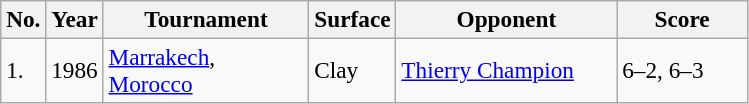<table class="sortable wikitable" style=font-size:97%>
<tr>
<th>No.</th>
<th>Year</th>
<th style="width:130px">Tournament</th>
<th>Surface</th>
<th style="width:140px">Opponent</th>
<th style="width:80px" class="unsortable">Score</th>
</tr>
<tr>
<td>1.</td>
<td>1986</td>
<td><a href='#'>Marrakech</a>, <a href='#'>Morocco</a></td>
<td>Clay</td>
<td> <a href='#'>Thierry Champion</a></td>
<td>6–2, 6–3</td>
</tr>
</table>
